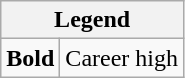<table class="wikitable mw-collapsible mw-collapsed">
<tr>
<th colspan="2">Legend</th>
</tr>
<tr>
<td><strong>Bold</strong></td>
<td>Career high</td>
</tr>
</table>
